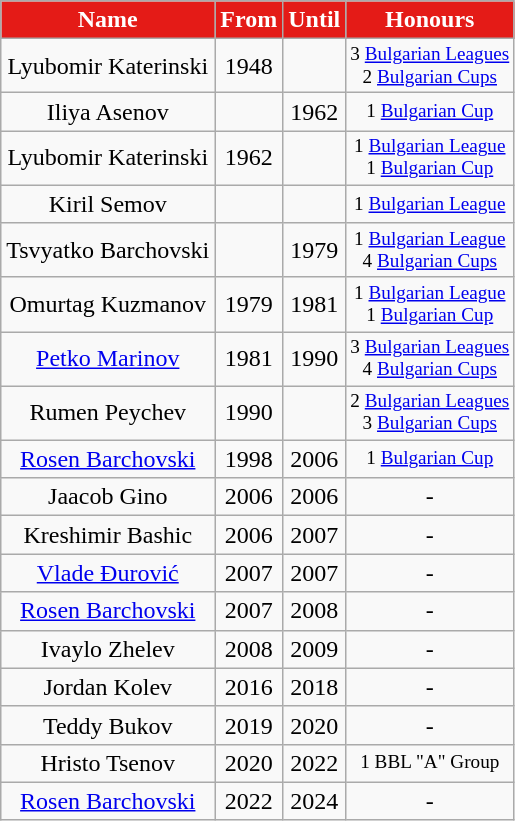<table class="wikitable" style="text-align: center;">
<tr>
<th style="color:white; background:#E41B17;">Name</th>
<th style="color:white; background:#E41B17;">From</th>
<th style="color:white; background:#E41B17;">Until</th>
<th style="color:white; background:#E41B17;">Honours</th>
</tr>
<tr>
<td> Lyubomir Katerinski</td>
<td>1948</td>
<td></td>
<td style="font-size: 80%">3 <a href='#'>Bulgarian Leagues</a><br>2 <a href='#'>Bulgarian Cups</a></td>
</tr>
<tr>
<td> Iliya Asenov</td>
<td></td>
<td>1962</td>
<td style="font-size: 80%">1 <a href='#'>Bulgarian Cup</a></td>
</tr>
<tr>
<td> Lyubomir Katerinski</td>
<td>1962</td>
<td></td>
<td style="font-size: 80%">1 <a href='#'>Bulgarian League</a><br>1 <a href='#'>Bulgarian Cup</a></td>
</tr>
<tr>
<td> Kiril Semov</td>
<td></td>
<td></td>
<td style="font-size: 80%">1 <a href='#'>Bulgarian League</a></td>
</tr>
<tr>
<td> Tsvyatko Barchovski</td>
<td></td>
<td>1979</td>
<td style="font-size: 80%">1 <a href='#'>Bulgarian League</a><br>4 <a href='#'>Bulgarian Cups</a></td>
</tr>
<tr>
<td> Omurtag Kuzmanov</td>
<td>1979</td>
<td>1981</td>
<td style="font-size: 80%">1 <a href='#'>Bulgarian League</a><br>1 <a href='#'>Bulgarian Cup</a></td>
</tr>
<tr>
<td> <a href='#'>Petko Marinov</a></td>
<td>1981</td>
<td>1990</td>
<td style="font-size: 80%">3 <a href='#'>Bulgarian Leagues</a><br>4 <a href='#'>Bulgarian Cups</a></td>
</tr>
<tr>
<td> Rumen Peychev</td>
<td>1990</td>
<td></td>
<td style="font-size: 80%">2 <a href='#'>Bulgarian Leagues</a><br>3 <a href='#'>Bulgarian Cups</a></td>
</tr>
<tr>
<td> <a href='#'>Rosen Barchovski</a></td>
<td>1998</td>
<td>2006</td>
<td style="font-size: 80%">1 <a href='#'>Bulgarian Cup</a></td>
</tr>
<tr>
<td>Jaacob Gino</td>
<td>2006</td>
<td>2006</td>
<td>-</td>
</tr>
<tr>
<td>Kreshimir Bashic</td>
<td>2006</td>
<td>2007</td>
<td>-</td>
</tr>
<tr>
<td><a href='#'>Vlade Đurović</a></td>
<td>2007</td>
<td>2007</td>
<td>-</td>
</tr>
<tr>
<td> <a href='#'>Rosen Barchovski</a></td>
<td>2007</td>
<td>2008</td>
<td>-</td>
</tr>
<tr>
<td>Ivaylo Zhelev</td>
<td>2008</td>
<td>2009</td>
<td>-</td>
</tr>
<tr>
<td> Jordan Kolev</td>
<td>2016</td>
<td>2018</td>
<td>-</td>
</tr>
<tr>
<td> Teddy Bukov</td>
<td>2019</td>
<td>2020</td>
<td>-</td>
</tr>
<tr>
<td> Hristo Tsenov</td>
<td>2020</td>
<td>2022</td>
<td style="font-size: 80%">1 BBL "A" Group</td>
</tr>
<tr>
<td> <a href='#'>Rosen Barchovski</a></td>
<td>2022</td>
<td>2024</td>
<td>-</td>
</tr>
</table>
